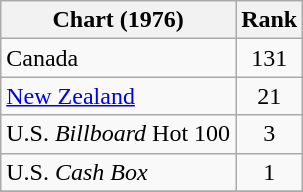<table class="wikitable sortable">
<tr>
<th>Chart (1976)</th>
<th style="text-align:center;">Rank</th>
</tr>
<tr>
<td>Canada </td>
<td style="text-align:center;">131</td>
</tr>
<tr>
<td><a href='#'>New Zealand</a></td>
<td align="center">21</td>
</tr>
<tr>
<td>U.S. <em>Billboard</em> Hot 100</td>
<td style="text-align:center;">3</td>
</tr>
<tr>
<td>U.S. <em>Cash Box</em> </td>
<td style="text-align:center;">1</td>
</tr>
<tr>
</tr>
</table>
